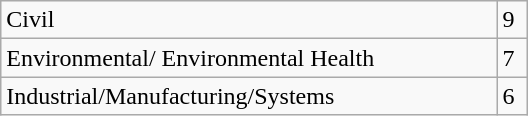<table class="wikitable floatright" style="width: 22em;">
<tr>
<td>Civil</td>
<td>9</td>
</tr>
<tr>
<td>Environmental/ Environmental Health</td>
<td>7</td>
</tr>
<tr>
<td>Industrial/Manufacturing/Systems</td>
<td>6</td>
</tr>
</table>
